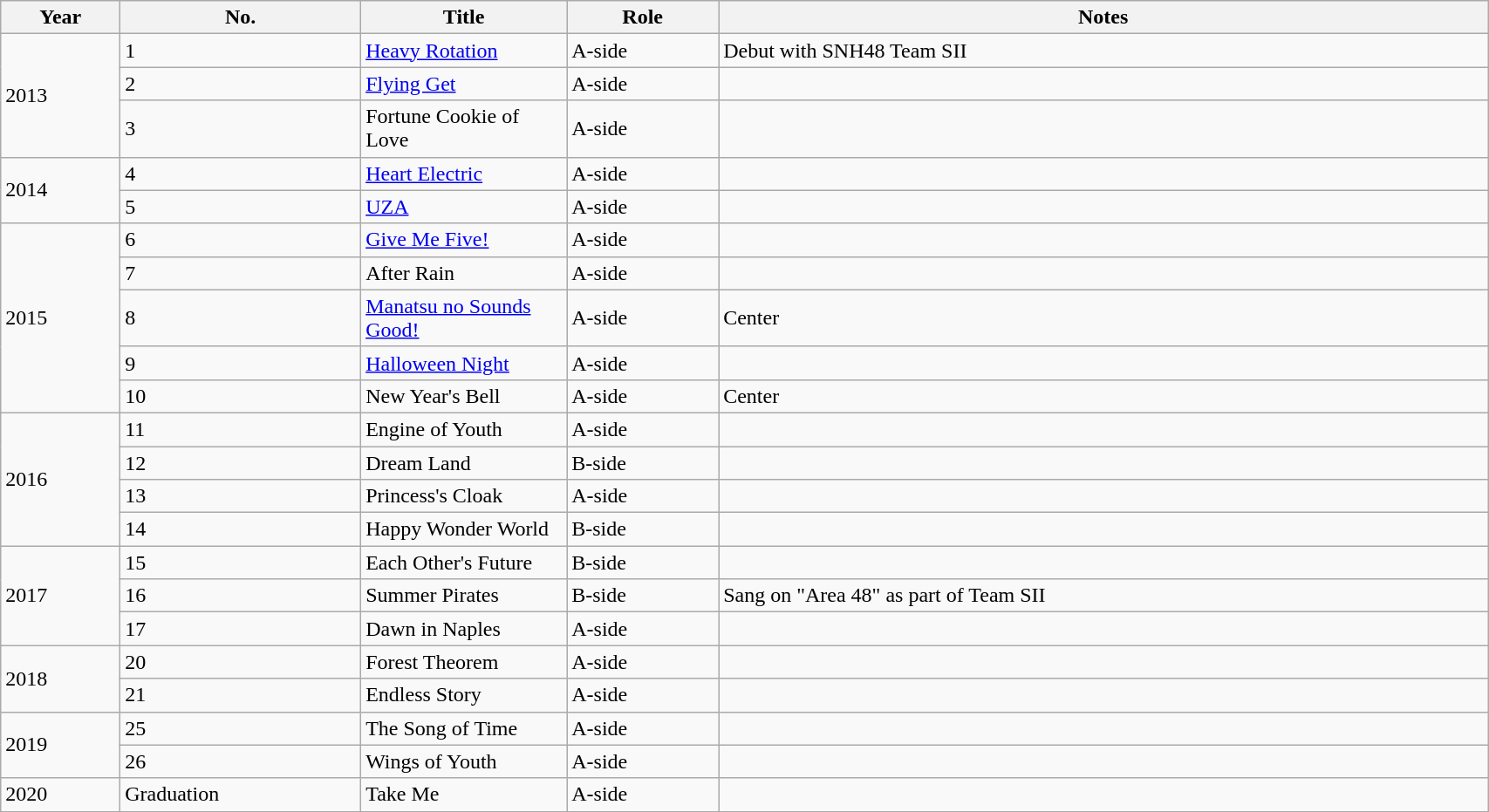<table class="wikitable sortable" style="width:90%;">
<tr>
<th>Year</th>
<th data-sort-type="number">No.</th>
<th style="width:150px;">Title</th>
<th>Role</th>
<th class="unsortable">Notes</th>
</tr>
<tr>
<td rowspan="3">2013</td>
<td>1</td>
<td><a href='#'>Heavy Rotation</a></td>
<td>A-side</td>
<td>Debut with SNH48 Team SII</td>
</tr>
<tr>
<td>2</td>
<td><a href='#'>Flying Get</a></td>
<td>A-side</td>
<td></td>
</tr>
<tr>
<td>3</td>
<td>Fortune Cookie of Love</td>
<td>A-side</td>
<td></td>
</tr>
<tr>
<td rowspan="2">2014</td>
<td>4</td>
<td><a href='#'>Heart Electric</a></td>
<td>A-side</td>
<td></td>
</tr>
<tr>
<td>5</td>
<td><a href='#'>UZA</a></td>
<td>A-side</td>
<td></td>
</tr>
<tr>
<td rowspan="5">2015</td>
<td>6</td>
<td><a href='#'>Give Me Five!</a></td>
<td>A-side</td>
<td></td>
</tr>
<tr>
<td>7</td>
<td>After Rain</td>
<td>A-side</td>
<td></td>
</tr>
<tr>
<td>8</td>
<td><a href='#'>Manatsu no Sounds Good!</a></td>
<td>A-side</td>
<td>Center</td>
</tr>
<tr>
<td>9</td>
<td><a href='#'>Halloween Night</a></td>
<td>A-side</td>
<td></td>
</tr>
<tr>
<td>10</td>
<td>New Year's Bell</td>
<td>A-side</td>
<td>Center</td>
</tr>
<tr>
<td rowspan="4">2016</td>
<td>11</td>
<td>Engine of Youth</td>
<td>A-side</td>
<td></td>
</tr>
<tr>
<td>12</td>
<td>Dream Land</td>
<td>B-side</td>
<td></td>
</tr>
<tr>
<td>13</td>
<td>Princess's Cloak</td>
<td>A-side</td>
<td></td>
</tr>
<tr>
<td>14</td>
<td>Happy Wonder World</td>
<td>B-side</td>
<td></td>
</tr>
<tr>
<td rowspan="3">2017</td>
<td>15</td>
<td>Each Other's Future</td>
<td>B-side</td>
<td></td>
</tr>
<tr>
<td>16</td>
<td>Summer Pirates</td>
<td>B-side</td>
<td>Sang on "Area 48" as part of Team SII</td>
</tr>
<tr>
<td>17</td>
<td>Dawn in Naples</td>
<td>A-side</td>
<td></td>
</tr>
<tr>
<td rowspan="2">2018</td>
<td>20</td>
<td>Forest Theorem</td>
<td>A-side</td>
<td></td>
</tr>
<tr>
<td>21</td>
<td>Endless Story</td>
<td>A-side</td>
<td></td>
</tr>
<tr>
<td rowspan="2">2019</td>
<td>25</td>
<td>The Song of Time</td>
<td>A-side</td>
<td></td>
</tr>
<tr>
<td>26</td>
<td>Wings of Youth</td>
<td>A-side</td>
<td></td>
</tr>
<tr>
<td>2020</td>
<td>Graduation</td>
<td>Take Me</td>
<td>A-side</td>
<td></td>
</tr>
</table>
